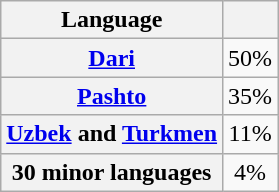<table class="wikitable">
<tr>
<th>Language</th>
<th></th>
</tr>
<tr style="text-align:center;">
<th><a href='#'>Dari</a></th>
<td>50%</td>
</tr>
<tr style="text-align:center;">
<th><a href='#'>Pashto</a></th>
<td>35%</td>
</tr>
<tr style="text-align:center;">
<th><a href='#'>Uzbek</a> and <a href='#'>Turkmen</a></th>
<td>11%</td>
</tr>
<tr style="text-align:center;">
<th>30 minor languages</th>
<td>4%</td>
</tr>
</table>
